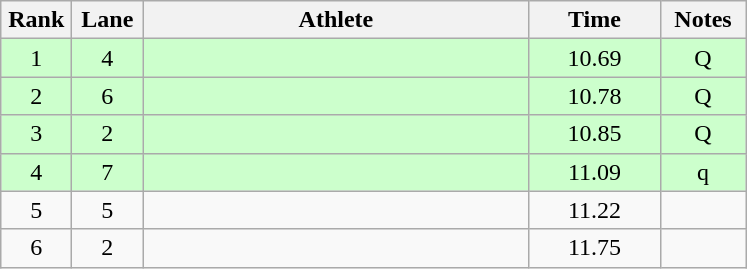<table class="wikitable sortable" style="text-align:center">
<tr>
<th width=40>Rank</th>
<th width=40>Lane</th>
<th width=250>Athlete</th>
<th width=80>Time</th>
<th width=50>Notes</th>
</tr>
<tr style="background:#cfc;">
<td>1</td>
<td>4</td>
<td align=left></td>
<td>10.69</td>
<td>Q</td>
</tr>
<tr style="background:#cfc;">
<td>2</td>
<td>6</td>
<td align=left></td>
<td>10.78</td>
<td>Q</td>
</tr>
<tr style="background:#cfc;">
<td>3</td>
<td>2</td>
<td align=left></td>
<td>10.85</td>
<td>Q</td>
</tr>
<tr style="background:#cfc;">
<td>4</td>
<td>7</td>
<td align=left></td>
<td>11.09</td>
<td>q</td>
</tr>
<tr>
<td>5</td>
<td>5</td>
<td align=left></td>
<td>11.22</td>
<td></td>
</tr>
<tr>
<td>6</td>
<td>2</td>
<td align=left></td>
<td>11.75</td>
<td></td>
</tr>
</table>
